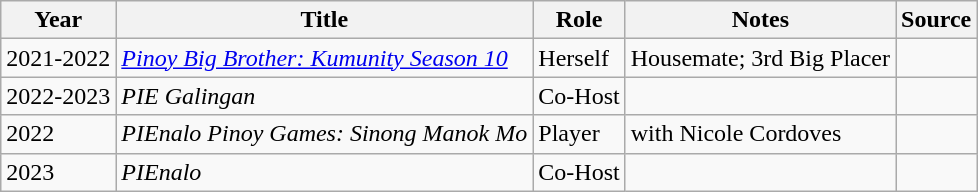<table class="wikitable" >
<tr>
<th>Year</th>
<th>Title</th>
<th>Role</th>
<th class="unsortable">Notes </th>
<th class="unsortable">Source </th>
</tr>
<tr>
<td>2021-2022</td>
<td><em><a href='#'>Pinoy Big Brother: Kumunity Season 10</a></em></td>
<td>Herself</td>
<td>Housemate; 3rd Big Placer</td>
<td></td>
</tr>
<tr>
<td>2022-2023</td>
<td><em>PIE Galingan</em></td>
<td>Co-Host</td>
<td></td>
<td></td>
</tr>
<tr>
<td>2022</td>
<td><em>PIEnalo Pinoy Games: Sinong Manok Mo</em></td>
<td>Player</td>
<td>with Nicole Cordoves</td>
<td></td>
</tr>
<tr>
<td>2023</td>
<td><em>PIEnalo</em></td>
<td>Co-Host</td>
<td></td>
<td></td>
</tr>
</table>
